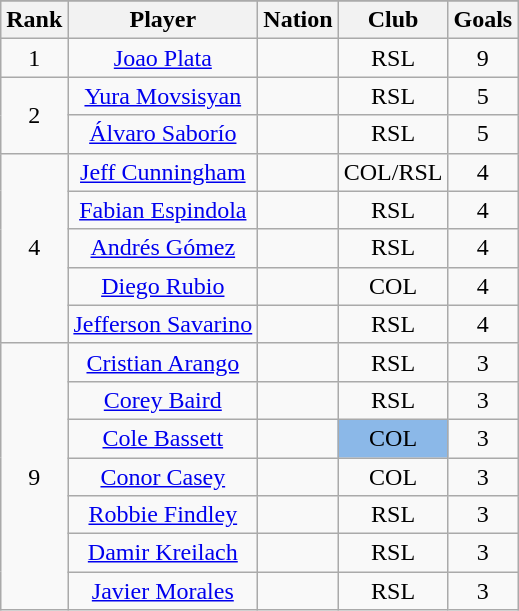<table class="wikitable" style="text-align: center">
<tr>
</tr>
<tr>
<th>Rank</th>
<th>Player</th>
<th>Nation</th>
<th>Club</th>
<th>Goals</th>
</tr>
<tr>
<td rowspan="1">1</td>
<td><a href='#'>Joao Plata</a></td>
<td></td>
<td>RSL</td>
<td>9</td>
</tr>
<tr>
<td rowspan="2">2</td>
<td><a href='#'>Yura Movsisyan</a></td>
<td></td>
<td>RSL</td>
<td>5</td>
</tr>
<tr>
<td><a href='#'>Álvaro Saborío</a></td>
<td></td>
<td>RSL</td>
<td>5</td>
</tr>
<tr>
<td rowspan="5">4</td>
<td><a href='#'>Jeff Cunningham</a></td>
<td></td>
<td>COL/RSL</td>
<td>4</td>
</tr>
<tr>
<td><a href='#'>Fabian Espindola</a></td>
<td></td>
<td>RSL</td>
<td>4</td>
</tr>
<tr>
<td><a href='#'>Andrés Gómez</a></td>
<td></td>
<td>RSL</td>
<td>4</td>
</tr>
<tr>
<td><a href='#'>Diego Rubio</a></td>
<td></td>
<td>COL</td>
<td>4</td>
</tr>
<tr>
<td><a href='#'>Jefferson Savarino</a></td>
<td></td>
<td>RSL</td>
<td>4</td>
</tr>
<tr>
<td rowspan="7">9</td>
<td><a href='#'>Cristian Arango</a></td>
<td></td>
<td>RSL</td>
<td>3</td>
</tr>
<tr>
<td><a href='#'>Corey Baird</a></td>
<td></td>
<td>RSL</td>
<td>3</td>
</tr>
<tr>
<td><a href='#'>Cole Bassett</a></td>
<td></td>
<td style="color:#000000; background:#8BB8E8;">COL</td>
<td>3</td>
</tr>
<tr>
<td><a href='#'>Conor Casey</a></td>
<td></td>
<td>COL</td>
<td>3</td>
</tr>
<tr>
<td><a href='#'>Robbie Findley</a></td>
<td></td>
<td>RSL</td>
<td>3</td>
</tr>
<tr>
<td><a href='#'>Damir Kreilach</a></td>
<td></td>
<td>RSL</td>
<td>3</td>
</tr>
<tr>
<td><a href='#'>Javier Morales</a></td>
<td></td>
<td>RSL</td>
<td>3</td>
</tr>
</table>
